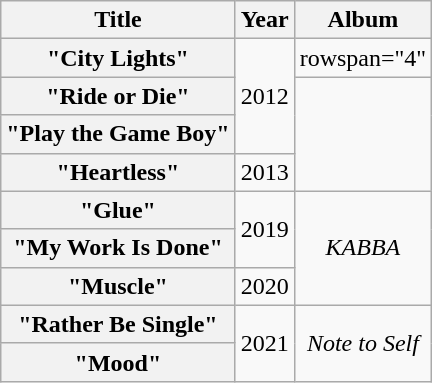<table class="wikitable plainrowheaders" style="text-align:center;">
<tr>
<th scope="col">Title</th>
<th scope="col">Year</th>
<th scope="col">Album</th>
</tr>
<tr>
<th scope="row">"City Lights"<br></th>
<td rowspan="3">2012</td>
<td>rowspan="4" </td>
</tr>
<tr>
<th scope="row">"Ride or Die"</th>
</tr>
<tr>
<th scope="row">"Play the Game Boy"</th>
</tr>
<tr>
<th scope="row">"Heartless"</th>
<td>2013</td>
</tr>
<tr>
<th scope="row">"Glue"<br></th>
<td rowspan="2">2019</td>
<td rowspan="3"><em>KABBA</em></td>
</tr>
<tr>
<th scope="row">"My Work Is Done"</th>
</tr>
<tr>
<th scope="row">"Muscle"</th>
<td>2020</td>
</tr>
<tr>
<th scope="row">"Rather Be Single"</th>
<td rowspan="2">2021</td>
<td rowspan="2"><em>Note to Self</em></td>
</tr>
<tr>
<th scope="row">"Mood"</th>
</tr>
</table>
